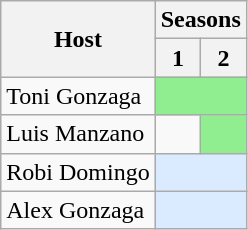<table class="wikitable">
<tr>
<th rowspan=2>Host</th>
<th colspan=2>Seasons</th>
</tr>
<tr>
<th>1</th>
<th>2</th>
</tr>
<tr>
<td>Toni Gonzaga</td>
<td colspan=2 bgcolor=#90ee90></td>
</tr>
<tr>
<td>Luis Manzano</td>
<td></td>
<td bgcolor=#90ee90></td>
</tr>
<tr>
<td>Robi Domingo</td>
<td colspan=2 bgcolor=#DAEBFF></td>
</tr>
<tr>
<td>Alex Gonzaga</td>
<td colspan=2 bgcolor=#DAEBFF></td>
</tr>
</table>
